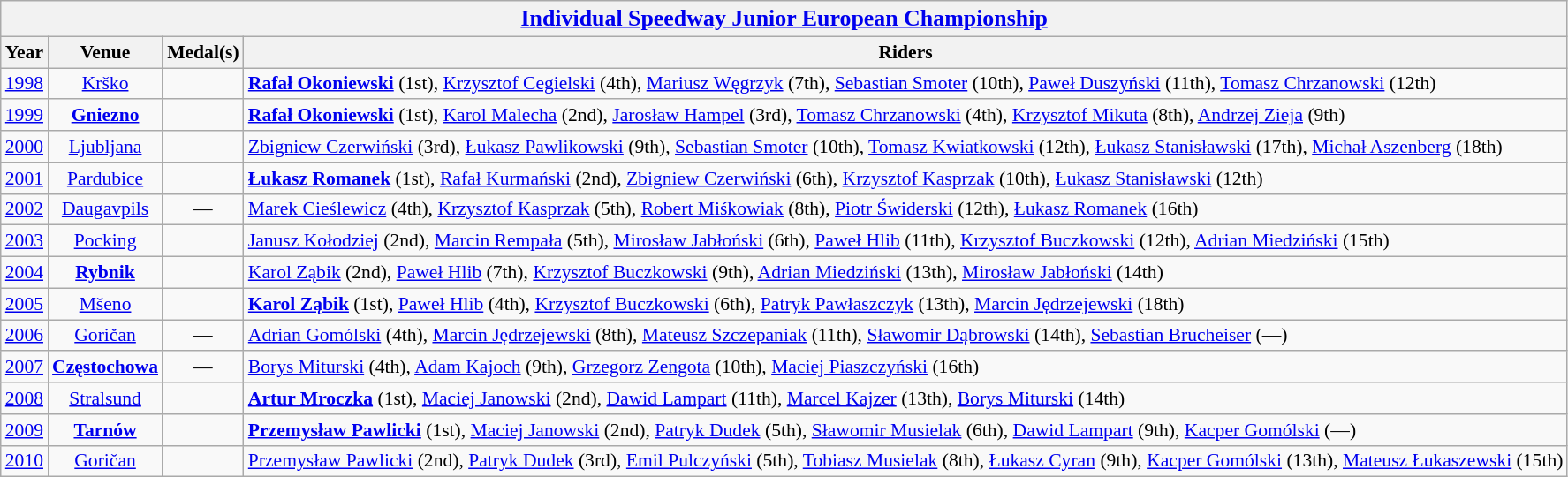<table class=wikitable style="font-size: 90%;">
<tr>
<th colspan=5><big><a href='#'>Individual Speedway Junior European Championship</a></big></th>
</tr>
<tr>
<th>Year</th>
<th>Venue</th>
<th>Medal(s)</th>
<th>Riders</th>
</tr>
<tr align=center>
<td><a href='#'>1998</a></td>
<td> <a href='#'>Krško</a></td>
<td></td>
<td align=left><strong><a href='#'>Rafał Okoniewski</a></strong> (1st), <a href='#'>Krzysztof Cegielski</a> (4th), <a href='#'>Mariusz Węgrzyk</a> (7th), <a href='#'>Sebastian Smoter</a> (10th), <a href='#'>Paweł Duszyński</a> (11th), <a href='#'>Tomasz Chrzanowski</a> (12th)</td>
</tr>
<tr align=center>
<td><a href='#'>1999</a></td>
<td> <strong><a href='#'>Gniezno</a></strong></td>
<td></td>
<td align=left><strong><a href='#'>Rafał Okoniewski</a></strong> (1st), <a href='#'>Karol Malecha</a> (2nd), <a href='#'>Jarosław Hampel</a> (3rd), <a href='#'>Tomasz Chrzanowski</a> (4th), <a href='#'>Krzysztof Mikuta</a> (8th), <a href='#'>Andrzej Zieja</a> (9th)</td>
</tr>
<tr align=center>
<td><a href='#'>2000</a></td>
<td> <a href='#'>Ljubljana</a></td>
<td></td>
<td align="left"><a href='#'>Zbigniew Czerwiński</a> (3rd), <a href='#'>Łukasz Pawlikowski</a> (9th), <a href='#'>Sebastian Smoter</a> (10th), <a href='#'>Tomasz Kwiatkowski</a> (12th), <a href='#'>Łukasz Stanisławski</a> (17th), <a href='#'>Michał Aszenberg</a> (18th)</td>
</tr>
<tr align=center>
<td><a href='#'>2001</a></td>
<td> <a href='#'>Pardubice</a></td>
<td></td>
<td align=left><strong><a href='#'>Łukasz Romanek</a></strong> (1st), <a href='#'>Rafał Kurmański</a> (2nd), <a href='#'>Zbigniew Czerwiński</a> (6th), <a href='#'>Krzysztof Kasprzak</a> (10th), <a href='#'>Łukasz Stanisławski</a> (12th)</td>
</tr>
<tr align=center>
<td><a href='#'>2002</a></td>
<td> <a href='#'>Daugavpils</a></td>
<td>—</td>
<td align=left><a href='#'>Marek Cieślewicz</a> (4th), <a href='#'>Krzysztof Kasprzak</a> (5th), <a href='#'>Robert Miśkowiak</a> (8th), <a href='#'>Piotr Świderski</a> (12th), <a href='#'>Łukasz Romanek</a> (16th)</td>
</tr>
<tr align=center>
<td><a href='#'>2003</a></td>
<td> <a href='#'>Pocking</a></td>
<td></td>
<td align=left><a href='#'>Janusz Kołodziej</a> (2nd), <a href='#'>Marcin Rempała</a> (5th), <a href='#'>Mirosław Jabłoński</a> (6th), <a href='#'>Paweł Hlib</a> (11th), <a href='#'>Krzysztof Buczkowski</a> (12th), <a href='#'>Adrian Miedziński</a> (15th)</td>
</tr>
<tr align=center>
<td><a href='#'>2004</a></td>
<td> <strong><a href='#'>Rybnik</a></strong></td>
<td></td>
<td align=left><a href='#'>Karol Ząbik</a> (2nd), <a href='#'>Paweł Hlib</a> (7th), <a href='#'>Krzysztof Buczkowski</a> (9th), <a href='#'>Adrian Miedziński</a> (13th), <a href='#'>Mirosław Jabłoński</a> (14th)</td>
</tr>
<tr align=center>
<td><a href='#'>2005</a></td>
<td> <a href='#'>Mšeno</a></td>
<td></td>
<td align=left><strong><a href='#'>Karol Ząbik</a></strong> (1st), <a href='#'>Paweł Hlib</a> (4th), <a href='#'>Krzysztof Buczkowski</a> (6th), <a href='#'>Patryk Pawłaszczyk</a> (13th), <a href='#'>Marcin Jędrzejewski</a> (18th)</td>
</tr>
<tr align=center>
<td><a href='#'>2006</a></td>
<td> <a href='#'>Goričan</a></td>
<td>—</td>
<td align=left><a href='#'>Adrian Gomólski</a> (4th), <a href='#'>Marcin Jędrzejewski</a> (8th), <a href='#'>Mateusz Szczepaniak</a> (11th), <a href='#'>Sławomir Dąbrowski</a> (14th), <a href='#'>Sebastian Brucheiser</a> (—)</td>
</tr>
<tr align=center>
<td><a href='#'>2007</a></td>
<td> <strong><a href='#'>Częstochowa</a></strong></td>
<td>—</td>
<td align=left><a href='#'>Borys Miturski</a> (4th), <a href='#'>Adam Kajoch</a> (9th), <a href='#'>Grzegorz Zengota</a> (10th), <a href='#'>Maciej Piaszczyński</a> (16th)</td>
</tr>
<tr align=center>
<td><a href='#'>2008</a></td>
<td> <a href='#'>Stralsund</a></td>
<td></td>
<td align=left><strong><a href='#'>Artur Mroczka</a></strong> (1st), <a href='#'>Maciej Janowski</a> (2nd), <a href='#'>Dawid Lampart</a> (11th), <a href='#'>Marcel Kajzer</a> (13th), <a href='#'>Borys Miturski</a> (14th)</td>
</tr>
<tr align=center>
<td><a href='#'>2009</a></td>
<td> <strong><a href='#'>Tarnów</a></strong></td>
<td></td>
<td align=left><strong><a href='#'>Przemysław Pawlicki</a></strong> (1st), <a href='#'>Maciej Janowski</a> (2nd), <a href='#'>Patryk Dudek</a> (5th), <a href='#'>Sławomir Musielak</a> (6th), <a href='#'>Dawid Lampart</a> (9th), <a href='#'>Kacper Gomólski</a> (—)</td>
</tr>
<tr align=center>
<td><a href='#'>2010</a></td>
<td> <a href='#'>Goričan</a></td>
<td></td>
<td align=left><a href='#'>Przemysław Pawlicki</a> (2nd), <a href='#'>Patryk Dudek</a> (3rd), <a href='#'>Emil Pulczyński</a> (5th), <a href='#'>Tobiasz Musielak</a> (8th), <a href='#'>Łukasz Cyran</a> (9th), <a href='#'>Kacper Gomólski</a> (13th), <a href='#'>Mateusz Łukaszewski</a> (15th)</td>
</tr>
</table>
